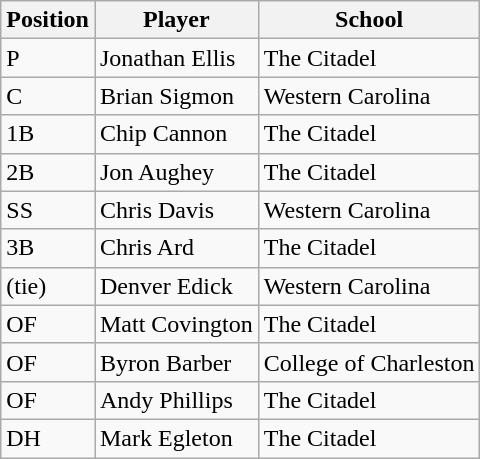<table class="wikitable">
<tr>
<th>Position</th>
<th>Player</th>
<th>School</th>
</tr>
<tr>
<td>P</td>
<td>Jonathan Ellis</td>
<td>The Citadel</td>
</tr>
<tr>
<td>C</td>
<td>Brian Sigmon</td>
<td>Western Carolina</td>
</tr>
<tr>
<td>1B</td>
<td>Chip Cannon</td>
<td>The Citadel</td>
</tr>
<tr>
<td>2B</td>
<td>Jon Aughey</td>
<td>The Citadel</td>
</tr>
<tr>
<td>SS</td>
<td>Chris Davis</td>
<td>Western Carolina</td>
</tr>
<tr>
<td>3B</td>
<td>Chris Ard</td>
<td>The Citadel</td>
</tr>
<tr>
<td>(tie)</td>
<td>Denver Edick</td>
<td>Western Carolina</td>
</tr>
<tr>
<td>OF</td>
<td>Matt Covington</td>
<td>The Citadel</td>
</tr>
<tr>
<td>OF</td>
<td>Byron Barber</td>
<td>College of Charleston</td>
</tr>
<tr>
<td>OF</td>
<td>Andy Phillips</td>
<td>The Citadel</td>
</tr>
<tr>
<td>DH</td>
<td>Mark Egleton</td>
<td>The Citadel</td>
</tr>
</table>
